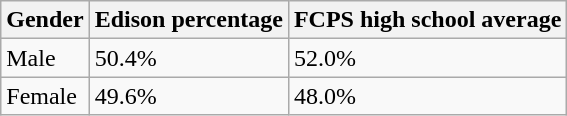<table class="wikitable">
<tr>
<th>Gender</th>
<th>Edison percentage</th>
<th>FCPS high school average</th>
</tr>
<tr>
<td>Male</td>
<td>50.4%</td>
<td>52.0%</td>
</tr>
<tr>
<td>Female</td>
<td>49.6%</td>
<td>48.0%</td>
</tr>
</table>
